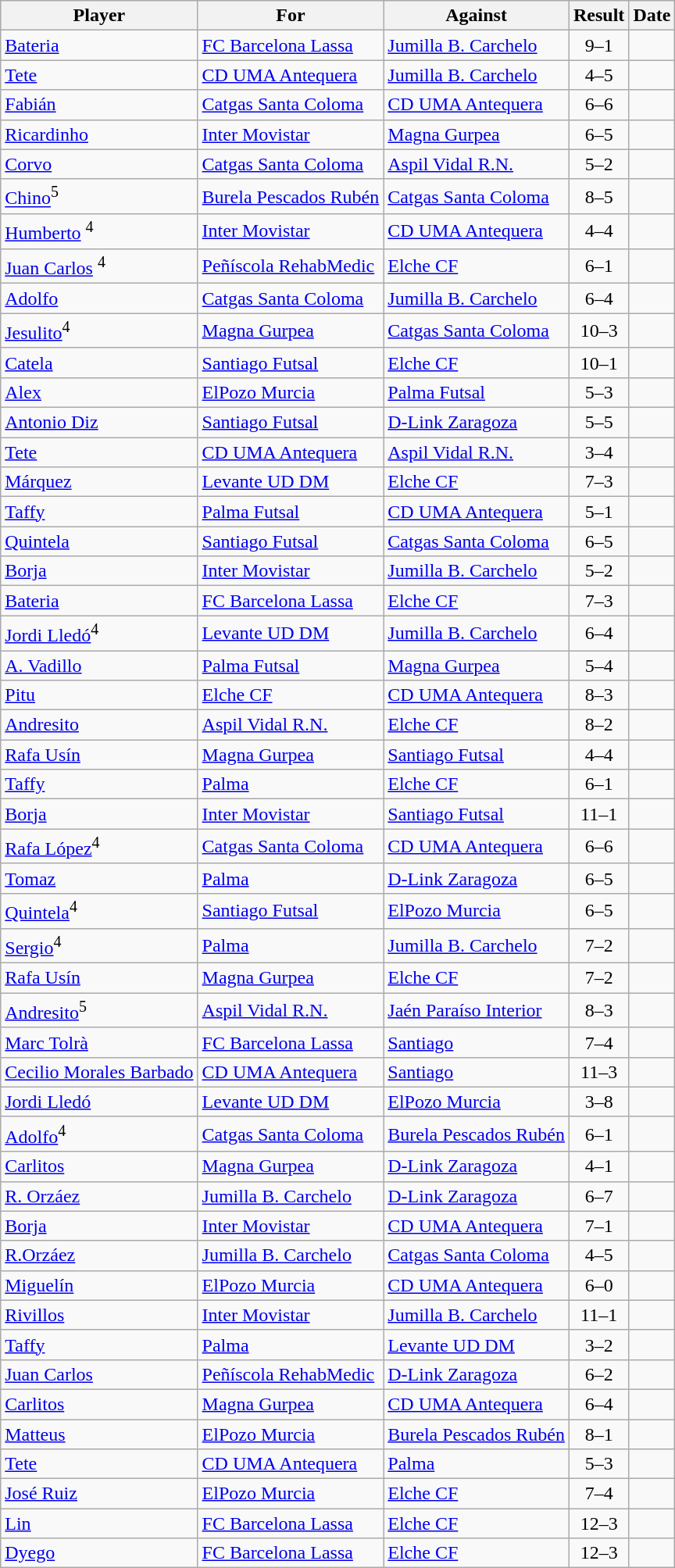<table class="wikitable">
<tr>
<th>Player</th>
<th>For</th>
<th>Against</th>
<th style="text-align:center">Result</th>
<th>Date</th>
</tr>
<tr>
<td> <a href='#'>Bateria</a></td>
<td><a href='#'>FC Barcelona Lassa</a></td>
<td><a href='#'>Jumilla B. Carchelo</a></td>
<td style="text-align:center;">9–1</td>
<td></td>
</tr>
<tr>
<td> <a href='#'>Tete</a></td>
<td><a href='#'>CD UMA Antequera</a></td>
<td><a href='#'>Jumilla B. Carchelo</a></td>
<td style="text-align:center;">4–5</td>
<td></td>
</tr>
<tr>
<td> <a href='#'>Fabián</a></td>
<td><a href='#'>Catgas Santa Coloma</a></td>
<td><a href='#'>CD UMA Antequera</a></td>
<td style="text-align:center;">6–6</td>
<td></td>
</tr>
<tr>
<td> <a href='#'>Ricardinho</a></td>
<td><a href='#'>Inter Movistar</a></td>
<td><a href='#'>Magna Gurpea</a></td>
<td style="text-align:center;">6–5</td>
<td></td>
</tr>
<tr>
<td> <a href='#'>Corvo</a></td>
<td><a href='#'>Catgas Santa Coloma</a></td>
<td><a href='#'>Aspil Vidal R.N.</a></td>
<td style="text-align:center;">5–2</td>
<td></td>
</tr>
<tr>
<td> <a href='#'>Chino</a><sup>5</sup></td>
<td><a href='#'>Burela Pescados Rubén</a></td>
<td><a href='#'>Catgas Santa Coloma</a></td>
<td style="text-align:center;">8–5</td>
<td></td>
</tr>
<tr>
<td> <a href='#'>Humberto</a> <sup>4</sup></td>
<td><a href='#'>Inter Movistar</a></td>
<td><a href='#'>CD UMA Antequera</a></td>
<td style="text-align:center;">4–4</td>
<td></td>
</tr>
<tr>
<td> <a href='#'>Juan Carlos</a> <sup>4</sup></td>
<td><a href='#'>Peñíscola RehabMedic</a></td>
<td><a href='#'>Elche CF</a></td>
<td style="text-align:center;">6–1</td>
<td></td>
</tr>
<tr>
<td> <a href='#'>Adolfo</a></td>
<td><a href='#'>Catgas Santa Coloma</a></td>
<td><a href='#'>Jumilla B. Carchelo</a></td>
<td style="text-align:center;">6–4</td>
<td></td>
</tr>
<tr>
<td> <a href='#'>Jesulito</a><sup>4</sup></td>
<td><a href='#'>Magna Gurpea</a></td>
<td><a href='#'>Catgas Santa Coloma</a></td>
<td style="text-align:center;">10–3</td>
<td></td>
</tr>
<tr>
<td> <a href='#'>Catela</a></td>
<td><a href='#'>Santiago Futsal</a></td>
<td><a href='#'>Elche CF</a></td>
<td style="text-align:center;">10–1</td>
<td></td>
</tr>
<tr>
<td> <a href='#'>Alex</a></td>
<td><a href='#'>ElPozo Murcia</a></td>
<td><a href='#'>Palma Futsal</a></td>
<td style="text-align:center;">5–3</td>
<td></td>
</tr>
<tr>
<td> <a href='#'>Antonio Diz</a></td>
<td><a href='#'>Santiago Futsal</a></td>
<td><a href='#'>D-Link Zaragoza</a></td>
<td style="text-align:center;">5–5</td>
<td></td>
</tr>
<tr>
<td> <a href='#'>Tete</a></td>
<td><a href='#'>CD UMA Antequera</a></td>
<td><a href='#'>Aspil Vidal R.N.</a></td>
<td style="text-align:center;">3–4</td>
<td></td>
</tr>
<tr>
<td> <a href='#'>Márquez</a></td>
<td><a href='#'>Levante UD DM</a></td>
<td><a href='#'>Elche CF</a></td>
<td style="text-align:center;">7–3</td>
<td></td>
</tr>
<tr>
<td> <a href='#'>Taffy</a></td>
<td><a href='#'>Palma Futsal</a></td>
<td><a href='#'>CD UMA Antequera</a></td>
<td style="text-align:center;">5–1</td>
<td></td>
</tr>
<tr>
<td> <a href='#'>Quintela</a></td>
<td><a href='#'>Santiago Futsal</a></td>
<td><a href='#'>Catgas Santa Coloma</a></td>
<td style="text-align:center;">6–5</td>
<td></td>
</tr>
<tr>
<td> <a href='#'>Borja</a></td>
<td><a href='#'>Inter Movistar</a></td>
<td><a href='#'>Jumilla B. Carchelo</a></td>
<td style="text-align:center;">5–2</td>
<td></td>
</tr>
<tr>
<td> <a href='#'>Bateria</a></td>
<td><a href='#'>FC Barcelona Lassa</a></td>
<td><a href='#'>Elche CF</a></td>
<td style="text-align:center;">7–3</td>
<td></td>
</tr>
<tr>
<td> <a href='#'>Jordi Lledó</a><sup>4</sup></td>
<td><a href='#'>Levante UD DM</a></td>
<td><a href='#'>Jumilla B. Carchelo</a></td>
<td style="text-align:center;">6–4</td>
<td></td>
</tr>
<tr>
<td> <a href='#'>A. Vadillo</a></td>
<td><a href='#'>Palma Futsal</a></td>
<td><a href='#'>Magna Gurpea</a></td>
<td style="text-align:center;">5–4</td>
<td></td>
</tr>
<tr>
<td> <a href='#'>Pitu</a></td>
<td><a href='#'>Elche CF</a></td>
<td><a href='#'>CD UMA Antequera</a></td>
<td style="text-align:center;">8–3</td>
<td></td>
</tr>
<tr>
<td> <a href='#'>Andresito</a></td>
<td><a href='#'>Aspil Vidal R.N.</a></td>
<td><a href='#'>Elche CF</a></td>
<td style="text-align:center;">8–2</td>
<td></td>
</tr>
<tr>
<td> <a href='#'>Rafa Usín</a></td>
<td><a href='#'>Magna Gurpea</a></td>
<td><a href='#'>Santiago Futsal</a></td>
<td style="text-align:center;">4–4</td>
<td></td>
</tr>
<tr>
<td> <a href='#'>Taffy</a></td>
<td><a href='#'>Palma</a></td>
<td><a href='#'>Elche CF</a></td>
<td style="text-align:center;">6–1</td>
<td></td>
</tr>
<tr>
<td> <a href='#'>Borja</a></td>
<td><a href='#'>Inter Movistar</a></td>
<td><a href='#'>Santiago Futsal</a></td>
<td style="text-align:center;">11–1</td>
<td></td>
</tr>
<tr>
<td> <a href='#'>Rafa López</a><sup>4</sup></td>
<td><a href='#'>Catgas Santa Coloma</a></td>
<td><a href='#'>CD UMA Antequera</a></td>
<td style="text-align:center;">6–6</td>
<td></td>
</tr>
<tr>
<td> <a href='#'>Tomaz</a></td>
<td><a href='#'>Palma</a></td>
<td><a href='#'>D-Link Zaragoza</a></td>
<td style="text-align:center;">6–5</td>
<td></td>
</tr>
<tr>
<td> <a href='#'>Quintela</a><sup>4</sup></td>
<td><a href='#'>Santiago Futsal</a></td>
<td><a href='#'>ElPozo Murcia</a></td>
<td style="text-align:center;">6–5</td>
<td></td>
</tr>
<tr>
<td> <a href='#'>Sergio</a><sup>4</sup></td>
<td><a href='#'>Palma</a></td>
<td><a href='#'>Jumilla B. Carchelo</a></td>
<td style="text-align:center;">7–2</td>
<td></td>
</tr>
<tr>
<td> <a href='#'>Rafa Usín</a></td>
<td><a href='#'>Magna Gurpea</a></td>
<td><a href='#'>Elche CF</a></td>
<td style="text-align:center;">7–2</td>
<td></td>
</tr>
<tr>
<td> <a href='#'>Andresito</a><sup>5</sup></td>
<td><a href='#'>Aspil Vidal R.N.</a></td>
<td><a href='#'>Jaén Paraíso Interior</a></td>
<td style="text-align:center;">8–3</td>
<td></td>
</tr>
<tr>
<td> <a href='#'>Marc Tolrà</a></td>
<td><a href='#'>FC Barcelona Lassa</a></td>
<td><a href='#'>Santiago</a></td>
<td style="text-align:center;">7–4</td>
<td></td>
</tr>
<tr>
<td> <a href='#'>Cecilio Morales Barbado</a></td>
<td><a href='#'>CD UMA Antequera</a></td>
<td><a href='#'>Santiago</a></td>
<td style="text-align:center;">11–3</td>
<td></td>
</tr>
<tr>
<td> <a href='#'>Jordi Lledó</a></td>
<td><a href='#'>Levante UD DM</a></td>
<td><a href='#'>ElPozo Murcia</a></td>
<td style="text-align:center;">3–8</td>
<td></td>
</tr>
<tr>
<td> <a href='#'>Adolfo</a><sup>4</sup></td>
<td><a href='#'>Catgas Santa Coloma</a></td>
<td><a href='#'>Burela Pescados Rubén</a></td>
<td style="text-align:center;">6–1</td>
<td></td>
</tr>
<tr>
<td> <a href='#'>Carlitos</a></td>
<td><a href='#'>Magna Gurpea</a></td>
<td><a href='#'>D-Link Zaragoza</a></td>
<td style="text-align:center;">4–1</td>
<td></td>
</tr>
<tr>
<td> <a href='#'>R. Orzáez</a></td>
<td><a href='#'>Jumilla B. Carchelo</a></td>
<td><a href='#'>D-Link Zaragoza</a></td>
<td style="text-align:center;">6–7</td>
<td></td>
</tr>
<tr>
<td> <a href='#'>Borja</a></td>
<td><a href='#'>Inter Movistar</a></td>
<td><a href='#'>CD UMA Antequera</a></td>
<td style="text-align:center;">7–1</td>
<td></td>
</tr>
<tr>
<td> <a href='#'>R.Orzáez</a></td>
<td><a href='#'> Jumilla B. Carchelo</a></td>
<td><a href='#'>Catgas Santa Coloma</a></td>
<td style="text-align:center;">4–5</td>
<td></td>
</tr>
<tr>
<td> <a href='#'>Miguelín</a></td>
<td><a href='#'>ElPozo Murcia</a></td>
<td><a href='#'>CD UMA Antequera</a></td>
<td style="text-align:center;">6–0</td>
<td></td>
</tr>
<tr>
<td> <a href='#'>Rivillos</a></td>
<td><a href='#'>Inter Movistar</a></td>
<td><a href='#'>Jumilla B. Carchelo</a></td>
<td style="text-align:center;">11–1</td>
<td></td>
</tr>
<tr>
<td> <a href='#'>Taffy</a></td>
<td><a href='#'>Palma</a></td>
<td><a href='#'>Levante UD DM</a></td>
<td style="text-align:center;">3–2</td>
<td></td>
</tr>
<tr>
<td> <a href='#'>Juan Carlos</a></td>
<td><a href='#'>Peñíscola RehabMedic</a></td>
<td><a href='#'>D-Link Zaragoza</a></td>
<td style="text-align:center;">6–2</td>
<td></td>
</tr>
<tr>
<td> <a href='#'>Carlitos</a></td>
<td><a href='#'>Magna Gurpea</a></td>
<td><a href='#'>CD UMA Antequera</a></td>
<td style="text-align:center;">6–4</td>
<td></td>
</tr>
<tr>
<td> <a href='#'>Matteus</a></td>
<td><a href='#'>ElPozo Murcia</a></td>
<td><a href='#'>Burela Pescados Rubén</a></td>
<td style="text-align:center;">8–1</td>
<td></td>
</tr>
<tr>
<td> <a href='#'>Tete</a></td>
<td><a href='#'>CD UMA Antequera</a></td>
<td><a href='#'>Palma</a></td>
<td style="text-align:center;">5–3</td>
<td></td>
</tr>
<tr>
<td> <a href='#'>José Ruiz</a></td>
<td><a href='#'>ElPozo Murcia</a></td>
<td><a href='#'>Elche CF</a></td>
<td style="text-align:center;">7–4</td>
<td></td>
</tr>
<tr>
<td> <a href='#'>Lin</a></td>
<td><a href='#'>FC Barcelona Lassa</a></td>
<td><a href='#'>Elche CF</a></td>
<td style="text-align:center;">12–3</td>
<td></td>
</tr>
<tr>
<td> <a href='#'>Dyego</a></td>
<td><a href='#'>FC Barcelona Lassa</a></td>
<td><a href='#'>Elche CF</a></td>
<td style="text-align:center;">12–3</td>
<td></td>
</tr>
</table>
